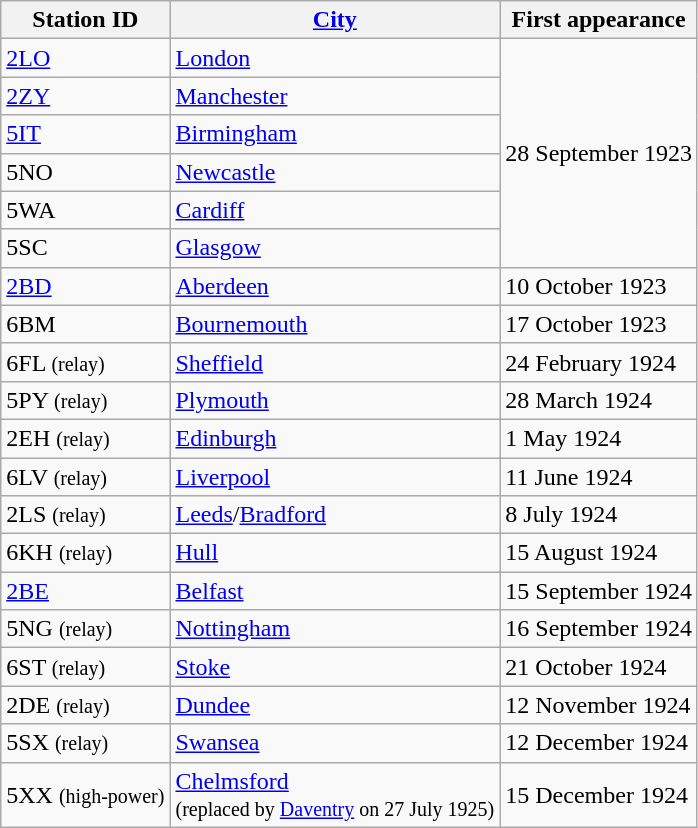<table class="wikitable">
<tr>
<th>Station ID</th>
<th><a href='#'>City</a></th>
<th>First appearance</th>
</tr>
<tr>
<td><a href='#'>2LO</a></td>
<td><a href='#'>London</a></td>
<td rowspan="6">28 September 1923</td>
</tr>
<tr>
<td><a href='#'>2ZY</a></td>
<td><a href='#'>Manchester</a></td>
</tr>
<tr>
<td><a href='#'>5IT</a></td>
<td><a href='#'>Birmingham</a></td>
</tr>
<tr>
<td>5NO</td>
<td><a href='#'>Newcastle</a></td>
</tr>
<tr>
<td>5WA</td>
<td><a href='#'>Cardiff</a></td>
</tr>
<tr>
<td>5SC</td>
<td><a href='#'>Glasgow</a></td>
</tr>
<tr>
<td><a href='#'>2BD</a></td>
<td><a href='#'>Aberdeen</a></td>
<td>10 October 1923</td>
</tr>
<tr>
<td>6BM</td>
<td><a href='#'>Bournemouth</a></td>
<td>17 October 1923</td>
</tr>
<tr>
<td>6FL <small>(relay)</small></td>
<td><a href='#'>Sheffield</a></td>
<td>24 February 1924</td>
</tr>
<tr>
<td>5PY <small>(relay)</small></td>
<td><a href='#'>Plymouth</a></td>
<td>28 March 1924</td>
</tr>
<tr>
<td>2EH <small>(relay)</small></td>
<td><a href='#'>Edinburgh</a></td>
<td>1 May 1924</td>
</tr>
<tr>
<td>6LV <small>(relay)</small></td>
<td><a href='#'>Liverpool</a></td>
<td>11 June 1924</td>
</tr>
<tr>
<td>2LS <small>(relay)</small></td>
<td><a href='#'>Leeds</a>/<a href='#'>Bradford</a></td>
<td>8 July 1924</td>
</tr>
<tr>
<td>6KH <small>(relay)</small></td>
<td><a href='#'>Hull</a></td>
<td>15 August 1924</td>
</tr>
<tr>
<td><a href='#'>2BE</a></td>
<td><a href='#'>Belfast</a></td>
<td>15 September 1924</td>
</tr>
<tr>
<td>5NG <small>(relay)</small></td>
<td><a href='#'>Nottingham</a></td>
<td>16 September 1924</td>
</tr>
<tr>
<td>6ST <small>(relay)</small></td>
<td><a href='#'>Stoke</a></td>
<td>21 October 1924</td>
</tr>
<tr>
<td>2DE <small>(relay)</small></td>
<td><a href='#'>Dundee</a></td>
<td>12 November 1924</td>
</tr>
<tr>
<td>5SX <small>(relay)</small></td>
<td><a href='#'>Swansea</a></td>
<td>12 December 1924</td>
</tr>
<tr>
<td>5XX <small>(high-power)</small></td>
<td><a href='#'>Chelmsford</a><br><small>(replaced by <a href='#'>Daventry</a> on 27 July 1925)</small></td>
<td>15 December 1924</td>
</tr>
</table>
